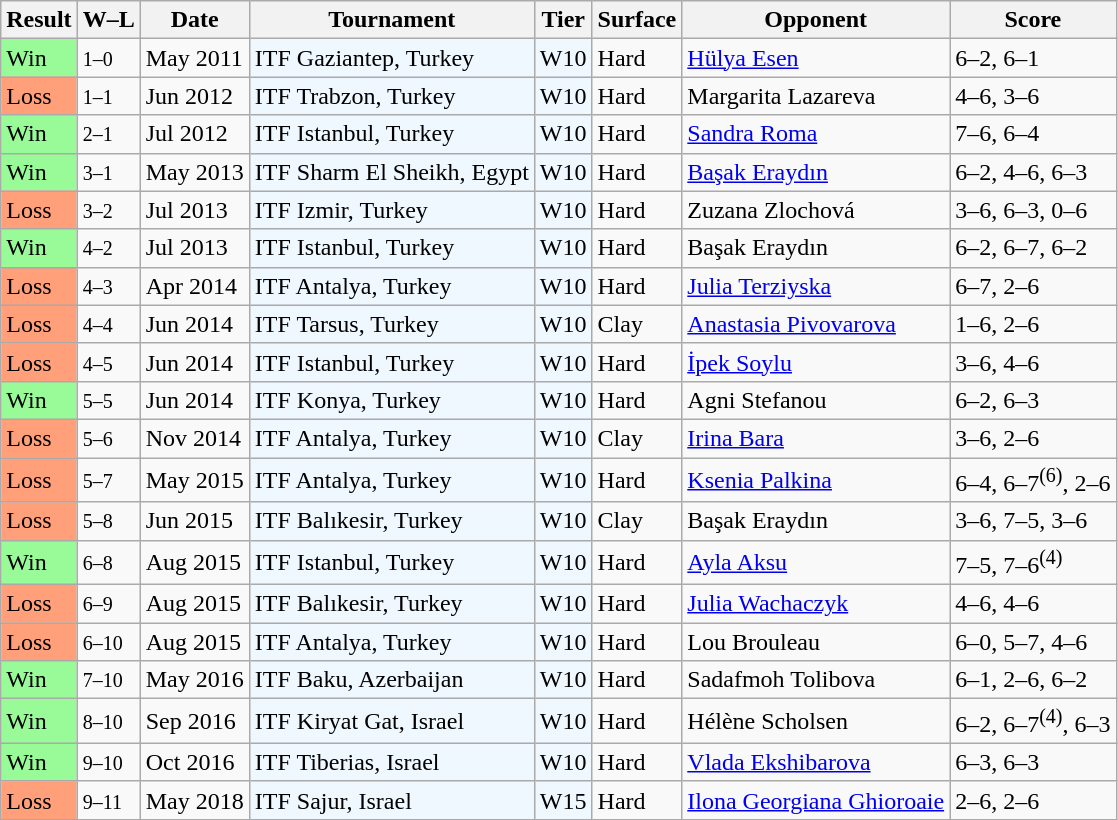<table class="sortable wikitable">
<tr>
<th>Result</th>
<th class="unsortable">W–L</th>
<th>Date</th>
<th>Tournament</th>
<th>Tier</th>
<th>Surface</th>
<th>Opponent</th>
<th class="unsortable">Score</th>
</tr>
<tr>
<td style="background:#98fb98;">Win</td>
<td><small>1–0</small></td>
<td>May 2011</td>
<td style="background:#f0f8ff;">ITF Gaziantep, Turkey</td>
<td style="background:#f0f8ff;">W10</td>
<td>Hard</td>
<td> <a href='#'>Hülya Esen</a></td>
<td>6–2, 6–1</td>
</tr>
<tr>
<td style="background:#ffa07a;">Loss</td>
<td><small>1–1</small></td>
<td>Jun 2012</td>
<td style="background:#f0f8ff;">ITF Trabzon, Turkey</td>
<td style="background:#f0f8ff;">W10</td>
<td>Hard</td>
<td> Margarita Lazareva</td>
<td>4–6, 3–6</td>
</tr>
<tr>
<td style="background:#98fb98;">Win</td>
<td><small>2–1</small></td>
<td>Jul 2012</td>
<td style="background:#f0f8ff;">ITF Istanbul, Turkey</td>
<td style="background:#f0f8ff;">W10</td>
<td>Hard</td>
<td> <a href='#'>Sandra Roma</a></td>
<td>7–6, 6–4</td>
</tr>
<tr>
<td style="background:#98fb98;">Win</td>
<td><small>3–1</small></td>
<td>May 2013</td>
<td style="background:#f0f8ff;">ITF Sharm El Sheikh, Egypt</td>
<td style="background:#f0f8ff;">W10</td>
<td>Hard</td>
<td> <a href='#'>Başak Eraydın</a></td>
<td>6–2, 4–6, 6–3</td>
</tr>
<tr>
<td style="background:#ffa07a;">Loss</td>
<td><small>3–2</small></td>
<td>Jul 2013</td>
<td style="background:#f0f8ff;">ITF Izmir, Turkey</td>
<td style="background:#f0f8ff;">W10</td>
<td>Hard</td>
<td> Zuzana Zlochová</td>
<td>3–6, 6–3, 0–6</td>
</tr>
<tr>
<td style="background:#98fb98;">Win</td>
<td><small>4–2</small></td>
<td>Jul 2013</td>
<td style="background:#f0f8ff;">ITF Istanbul, Turkey</td>
<td style="background:#f0f8ff;">W10</td>
<td>Hard</td>
<td> Başak Eraydın</td>
<td>6–2, 6–7, 6–2</td>
</tr>
<tr>
<td style="background:#ffa07a;">Loss</td>
<td><small>4–3</small></td>
<td>Apr 2014</td>
<td style="background:#f0f8ff;">ITF Antalya, Turkey</td>
<td style="background:#f0f8ff;">W10</td>
<td>Hard</td>
<td> <a href='#'>Julia Terziyska</a></td>
<td>6–7, 2–6</td>
</tr>
<tr>
<td style="background:#ffa07a;">Loss</td>
<td><small>4–4</small></td>
<td>Jun 2014</td>
<td style="background:#f0f8ff;">ITF Tarsus, Turkey</td>
<td style="background:#f0f8ff;">W10</td>
<td>Clay</td>
<td> <a href='#'>Anastasia Pivovarova</a></td>
<td>1–6, 2–6</td>
</tr>
<tr>
<td style="background:#ffa07a;">Loss</td>
<td><small>4–5</small></td>
<td>Jun 2014</td>
<td style="background:#f0f8ff;">ITF Istanbul, Turkey</td>
<td style="background:#f0f8ff;">W10</td>
<td>Hard</td>
<td> <a href='#'>İpek Soylu</a></td>
<td>3–6, 4–6</td>
</tr>
<tr>
<td style="background:#98fb98;">Win</td>
<td><small>5–5</small></td>
<td>Jun 2014</td>
<td style="background:#f0f8ff;">ITF Konya, Turkey</td>
<td style="background:#f0f8ff;">W10</td>
<td>Hard</td>
<td> Agni Stefanou</td>
<td>6–2, 6–3</td>
</tr>
<tr>
<td style="background:#ffa07a;">Loss</td>
<td><small>5–6</small></td>
<td>Nov 2014</td>
<td style="background:#f0f8ff;">ITF Antalya, Turkey</td>
<td style="background:#f0f8ff;">W10</td>
<td>Clay</td>
<td> <a href='#'>Irina Bara</a></td>
<td>3–6, 2–6</td>
</tr>
<tr>
<td style="background:#ffa07a;">Loss</td>
<td><small>5–7</small></td>
<td>May 2015</td>
<td style="background:#f0f8ff;">ITF Antalya, Turkey</td>
<td style="background:#f0f8ff;">W10</td>
<td>Hard</td>
<td> <a href='#'>Ksenia Palkina</a></td>
<td>6–4, 6–7<sup>(6)</sup>, 2–6</td>
</tr>
<tr>
<td style="background:#ffa07a;">Loss</td>
<td><small>5–8</small></td>
<td>Jun 2015</td>
<td style="background:#f0f8ff;">ITF Balıkesir, Turkey</td>
<td style="background:#f0f8ff;">W10</td>
<td>Clay</td>
<td> Başak Eraydın</td>
<td>3–6, 7–5, 3–6</td>
</tr>
<tr>
<td style="background:#98fb98;">Win</td>
<td><small>6–8</small></td>
<td>Aug 2015</td>
<td style="background:#f0f8ff;">ITF Istanbul, Turkey</td>
<td style="background:#f0f8ff;">W10</td>
<td>Hard</td>
<td> <a href='#'>Ayla Aksu</a></td>
<td>7–5, 7–6<sup>(4)</sup></td>
</tr>
<tr>
<td style="background:#ffa07a;">Loss</td>
<td><small>6–9</small></td>
<td>Aug 2015</td>
<td style="background:#f0f8ff;">ITF Balıkesir, Turkey</td>
<td style="background:#f0f8ff;">W10</td>
<td>Hard</td>
<td> <a href='#'>Julia Wachaczyk</a></td>
<td>4–6, 4–6</td>
</tr>
<tr>
<td style="background:#ffa07a;">Loss</td>
<td><small>6–10</small></td>
<td>Aug 2015</td>
<td style="background:#f0f8ff;">ITF Antalya, Turkey</td>
<td style="background:#f0f8ff;">W10</td>
<td>Hard</td>
<td> Lou Brouleau</td>
<td>6–0, 5–7, 4–6</td>
</tr>
<tr>
<td style="background:#98fb98;">Win</td>
<td><small>7–10</small></td>
<td>May 2016</td>
<td style="background:#f0f8ff;">ITF Baku, Azerbaijan</td>
<td style="background:#f0f8ff;">W10</td>
<td>Hard</td>
<td> Sadafmoh Tolibova</td>
<td>6–1, 2–6, 6–2</td>
</tr>
<tr>
<td style="background:#98fb98;">Win</td>
<td><small>8–10</small></td>
<td>Sep 2016</td>
<td style="background:#f0f8ff;">ITF Kiryat Gat, Israel</td>
<td style="background:#f0f8ff;">W10</td>
<td>Hard</td>
<td> Hélène Scholsen</td>
<td>6–2, 6–7<sup>(4)</sup>, 6–3</td>
</tr>
<tr>
<td style="background:#98fb98;">Win</td>
<td><small>9–10</small></td>
<td>Oct 2016</td>
<td style="background:#f0f8ff;">ITF Tiberias, Israel</td>
<td style="background:#f0f8ff;">W10</td>
<td>Hard</td>
<td> <a href='#'>Vlada Ekshibarova</a></td>
<td>6–3, 6–3</td>
</tr>
<tr>
<td style="background:#ffa07a;">Loss</td>
<td><small>9–11</small></td>
<td>May 2018</td>
<td style="background:#f0f8ff;">ITF Sajur, Israel</td>
<td style="background:#f0f8ff;">W15</td>
<td>Hard</td>
<td> <a href='#'>Ilona Georgiana Ghioroaie</a></td>
<td>2–6, 2–6</td>
</tr>
</table>
